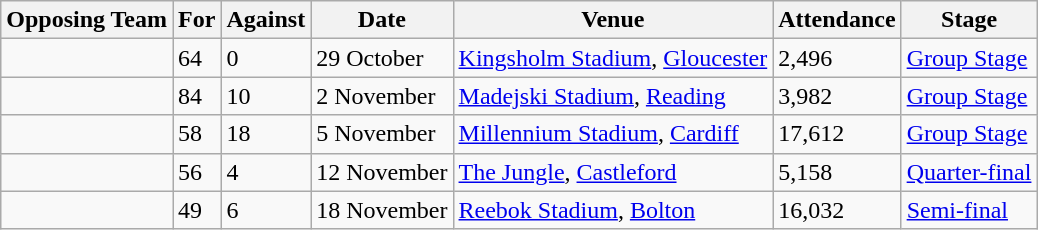<table class="wikitable">
<tr>
<th>Opposing Team</th>
<th>For</th>
<th>Against</th>
<th>Date</th>
<th>Venue</th>
<th>Attendance</th>
<th>Stage</th>
</tr>
<tr>
<td></td>
<td>64</td>
<td>0</td>
<td>29 October</td>
<td><a href='#'>Kingsholm Stadium</a>, <a href='#'>Gloucester</a></td>
<td>2,496</td>
<td><a href='#'>Group Stage</a></td>
</tr>
<tr>
<td></td>
<td>84</td>
<td>10</td>
<td>2 November</td>
<td><a href='#'>Madejski Stadium</a>, <a href='#'>Reading</a></td>
<td>3,982</td>
<td><a href='#'>Group Stage</a></td>
</tr>
<tr>
<td></td>
<td>58</td>
<td>18</td>
<td>5 November</td>
<td><a href='#'>Millennium Stadium</a>, <a href='#'>Cardiff</a></td>
<td>17,612</td>
<td><a href='#'>Group Stage</a></td>
</tr>
<tr>
<td></td>
<td>56</td>
<td>4</td>
<td>12 November</td>
<td><a href='#'>The Jungle</a>, <a href='#'>Castleford</a></td>
<td>5,158</td>
<td><a href='#'>Quarter-final</a></td>
</tr>
<tr>
<td></td>
<td>49</td>
<td>6</td>
<td>18 November</td>
<td><a href='#'>Reebok Stadium</a>, <a href='#'>Bolton</a></td>
<td>16,032</td>
<td><a href='#'>Semi-final</a></td>
</tr>
</table>
